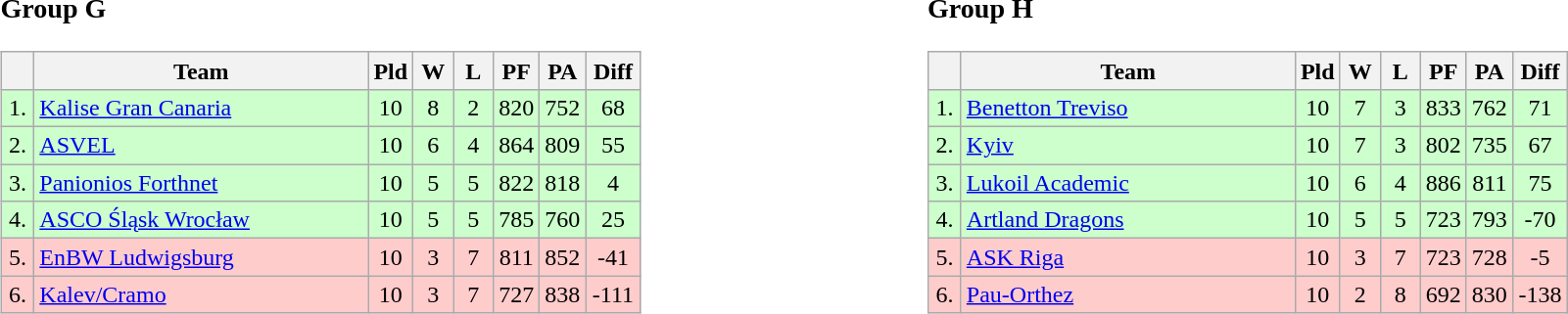<table>
<tr>
<td style="vertical-align:top; width:33%;"><br><h3>Group G</h3><table class=wikitable style="text-align:center">
<tr>
<th width=15></th>
<th width=220>Team</th>
<th width=20>Pld</th>
<th width=20>W</th>
<th width=20>L</th>
<th width=20>PF</th>
<th width=20>PA</th>
<th width=30>Diff</th>
</tr>
<tr style="background: #ccffcc;">
<td>1.</td>
<td align=left> <a href='#'>Kalise Gran Canaria</a></td>
<td>10</td>
<td>8</td>
<td>2</td>
<td>820</td>
<td>752</td>
<td>68</td>
</tr>
<tr style="background: #ccffcc;">
<td>2.</td>
<td align=left> <a href='#'>ASVEL</a></td>
<td>10</td>
<td>6</td>
<td>4</td>
<td>864</td>
<td>809</td>
<td>55</td>
</tr>
<tr style="background: #ccffcc;">
<td>3.</td>
<td align=left> <a href='#'>Panionios Forthnet</a></td>
<td>10</td>
<td>5</td>
<td>5</td>
<td>822</td>
<td>818</td>
<td>4</td>
</tr>
<tr style="background: #ccffcc;">
<td>4.</td>
<td align=left> <a href='#'>ASCO Śląsk Wrocław</a></td>
<td>10</td>
<td>5</td>
<td>5</td>
<td>785</td>
<td>760</td>
<td>25</td>
</tr>
<tr style="background: #ffcccc;">
<td>5.</td>
<td align=left> <a href='#'>EnBW Ludwigsburg</a></td>
<td>10</td>
<td>3</td>
<td>7</td>
<td>811</td>
<td>852</td>
<td>-41</td>
</tr>
<tr style="background: #ffcccc;">
<td>6.</td>
<td align=left> <a href='#'>Kalev/Cramo</a></td>
<td>10</td>
<td>3</td>
<td>7</td>
<td>727</td>
<td>838</td>
<td>-111</td>
</tr>
</table>
</td>
<td style="vertical-align:top; width:33%;"><br><h3>Group H</h3><table class=wikitable style="text-align:center">
<tr>
<th width=15></th>
<th width=220>Team</th>
<th width=20>Pld</th>
<th width=20>W</th>
<th width=20>L</th>
<th width=20>PF</th>
<th width=20>PA</th>
<th width=30>Diff</th>
</tr>
<tr style="background: #ccffcc;">
<td>1.</td>
<td align=left> <a href='#'>Benetton Treviso</a></td>
<td>10</td>
<td>7</td>
<td>3</td>
<td>833</td>
<td>762</td>
<td>71</td>
</tr>
<tr style="background: #ccffcc;">
<td>2.</td>
<td align=left> <a href='#'>Kyiv</a></td>
<td>10</td>
<td>7</td>
<td>3</td>
<td>802</td>
<td>735</td>
<td>67</td>
</tr>
<tr style="background: #ccffcc;">
<td>3.</td>
<td align=left> <a href='#'>Lukoil Academic</a></td>
<td>10</td>
<td>6</td>
<td>4</td>
<td>886</td>
<td>811</td>
<td>75</td>
</tr>
<tr style="background: #ccffcc;">
<td>4.</td>
<td align=left> <a href='#'>Artland Dragons</a></td>
<td>10</td>
<td>5</td>
<td>5</td>
<td>723</td>
<td>793</td>
<td>-70</td>
</tr>
<tr style="background: #ffcccc;">
<td>5.</td>
<td align=left> <a href='#'>ASK Riga</a></td>
<td>10</td>
<td>3</td>
<td>7</td>
<td>723</td>
<td>728</td>
<td>-5</td>
</tr>
<tr style="background: #ffcccc;">
<td>6.</td>
<td align=left> <a href='#'>Pau-Orthez</a></td>
<td>10</td>
<td>2</td>
<td>8</td>
<td>692</td>
<td>830</td>
<td>-138</td>
</tr>
</table>
</td>
</tr>
</table>
